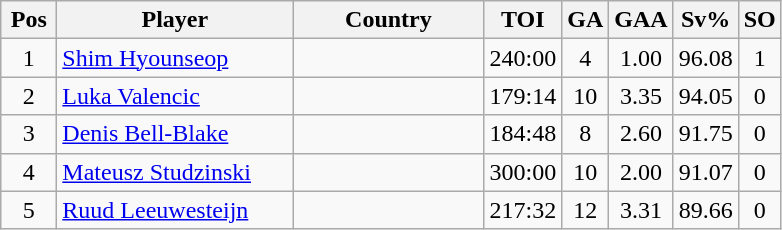<table class="wikitable sortable" style="text-align: center;">
<tr>
<th width=30>Pos</th>
<th width=150>Player</th>
<th width=120>Country</th>
<th width=20>TOI</th>
<th width=20>GA</th>
<th width=20>GAA</th>
<th width=20>Sv%</th>
<th width=20>SO</th>
</tr>
<tr>
<td>1</td>
<td align=left><a href='#'>Shim Hyounseop</a></td>
<td align=left></td>
<td>240:00</td>
<td>4</td>
<td>1.00</td>
<td>96.08</td>
<td>1</td>
</tr>
<tr>
<td>2</td>
<td align=left><a href='#'>Luka Valencic</a></td>
<td align=left></td>
<td>179:14</td>
<td>10</td>
<td>3.35</td>
<td>94.05</td>
<td>0</td>
</tr>
<tr>
<td>3</td>
<td align=left><a href='#'>Denis Bell-Blake</a></td>
<td align=left></td>
<td>184:48</td>
<td>8</td>
<td>2.60</td>
<td>91.75</td>
<td>0</td>
</tr>
<tr>
<td>4</td>
<td align=left><a href='#'>Mateusz Studzinski</a></td>
<td align=left></td>
<td>300:00</td>
<td>10</td>
<td>2.00</td>
<td>91.07</td>
<td>0</td>
</tr>
<tr>
<td>5</td>
<td align=left><a href='#'>Ruud Leeuwesteijn</a></td>
<td align=left></td>
<td>217:32</td>
<td>12</td>
<td>3.31</td>
<td>89.66</td>
<td>0</td>
</tr>
</table>
